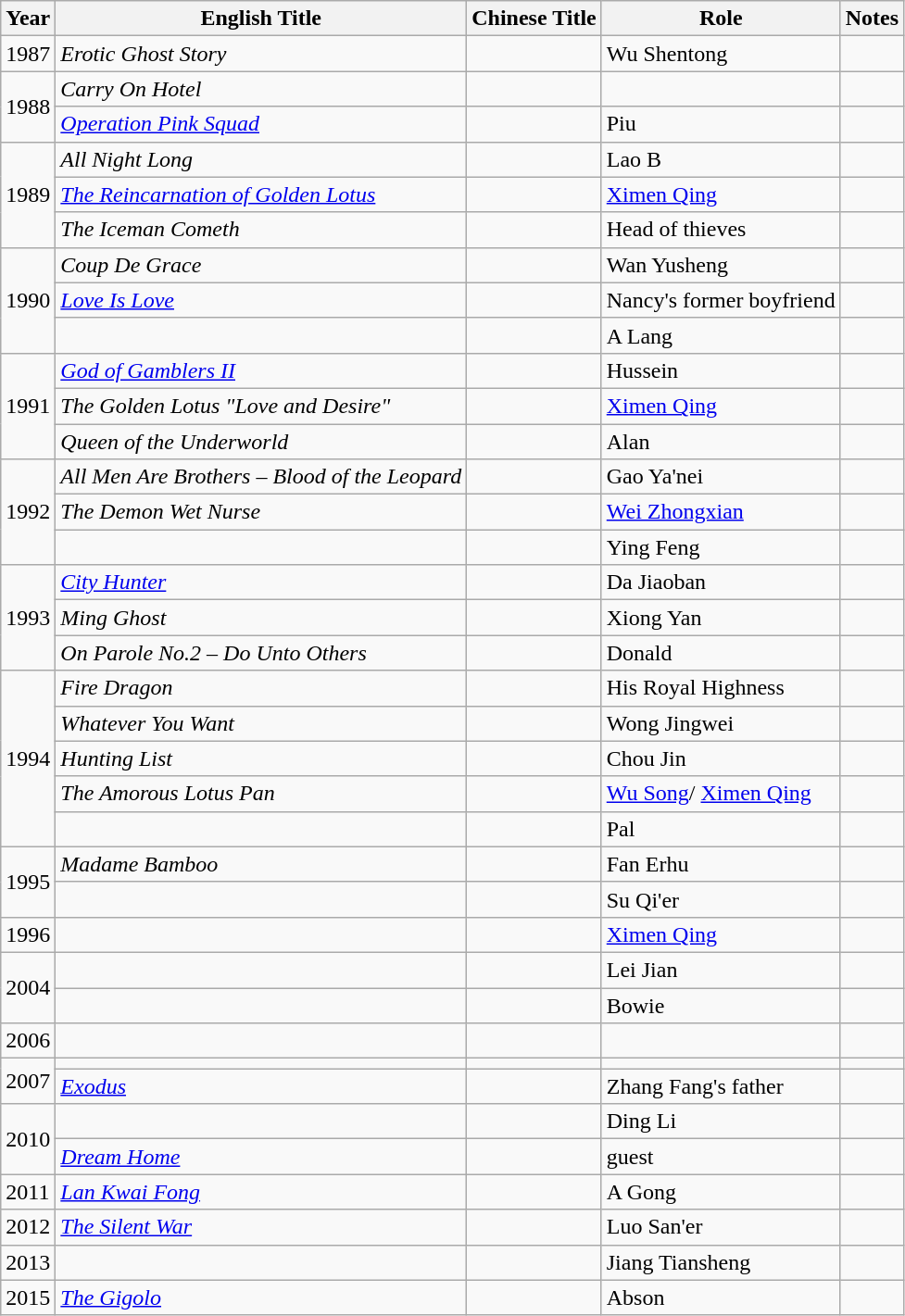<table class="wikitable">
<tr>
<th>Year</th>
<th>English Title</th>
<th>Chinese Title</th>
<th>Role</th>
<th>Notes</th>
</tr>
<tr>
<td>1987</td>
<td><em>Erotic Ghost Story</em></td>
<td></td>
<td>Wu Shentong</td>
<td></td>
</tr>
<tr>
<td rowspan="2">1988</td>
<td><em>Carry On Hotel</em></td>
<td></td>
<td></td>
<td></td>
</tr>
<tr>
<td><em><a href='#'>Operation Pink Squad</a></em></td>
<td></td>
<td>Piu</td>
<td></td>
</tr>
<tr>
<td rowspan="3">1989</td>
<td><em>All Night Long</em></td>
<td></td>
<td>Lao B</td>
<td></td>
</tr>
<tr>
<td><em><a href='#'>The Reincarnation of Golden Lotus</a></em></td>
<td></td>
<td><a href='#'>Ximen Qing</a></td>
<td></td>
</tr>
<tr>
<td><em>The Iceman Cometh</em></td>
<td></td>
<td>Head of thieves</td>
<td></td>
</tr>
<tr>
<td rowspan="3">1990</td>
<td><em>Coup De Grace</em></td>
<td></td>
<td>Wan Yusheng</td>
<td></td>
</tr>
<tr>
<td><em><a href='#'>Love Is Love</a></em></td>
<td></td>
<td>Nancy's former boyfriend</td>
<td></td>
</tr>
<tr>
<td></td>
<td></td>
<td>A Lang</td>
<td></td>
</tr>
<tr>
<td rowspan="3">1991</td>
<td><em><a href='#'>God of Gamblers II</a></em></td>
<td></td>
<td>Hussein</td>
<td></td>
</tr>
<tr>
<td><em>The Golden Lotus "Love and Desire"</em></td>
<td></td>
<td><a href='#'>Ximen Qing</a></td>
<td></td>
</tr>
<tr>
<td><em>Queen of the Underworld</em></td>
<td></td>
<td>Alan</td>
<td></td>
</tr>
<tr>
<td rowspan="3">1992</td>
<td><em>All Men Are Brothers – Blood of the Leopard</em></td>
<td></td>
<td>Gao Ya'nei</td>
<td></td>
</tr>
<tr>
<td><em>The Demon Wet Nurse</em></td>
<td></td>
<td><a href='#'>Wei Zhongxian</a></td>
<td></td>
</tr>
<tr>
<td></td>
<td></td>
<td>Ying Feng</td>
<td></td>
</tr>
<tr>
<td rowspan="3">1993</td>
<td><em><a href='#'>City Hunter</a></em></td>
<td></td>
<td>Da Jiaoban</td>
<td></td>
</tr>
<tr>
<td><em>Ming Ghost</em></td>
<td></td>
<td>Xiong Yan</td>
<td></td>
</tr>
<tr>
<td><em>On Parole No.2 – Do Unto Others</em></td>
<td></td>
<td>Donald</td>
<td></td>
</tr>
<tr>
<td rowspan="5">1994</td>
<td><em>Fire Dragon</em></td>
<td></td>
<td>His Royal Highness</td>
<td></td>
</tr>
<tr>
<td><em>Whatever You Want</em></td>
<td></td>
<td>Wong Jingwei</td>
<td></td>
</tr>
<tr>
<td><em>Hunting List</em></td>
<td></td>
<td>Chou Jin</td>
<td></td>
</tr>
<tr>
<td><em>The Amorous Lotus Pan</em></td>
<td></td>
<td><a href='#'>Wu Song</a>/ <a href='#'>Ximen Qing</a></td>
<td></td>
</tr>
<tr>
<td></td>
<td></td>
<td>Pal</td>
<td></td>
</tr>
<tr>
<td rowspan="2">1995</td>
<td><em>Madame Bamboo</em></td>
<td></td>
<td>Fan Erhu</td>
<td></td>
</tr>
<tr>
<td></td>
<td></td>
<td>Su Qi'er</td>
<td></td>
</tr>
<tr>
<td>1996</td>
<td></td>
<td></td>
<td><a href='#'>Ximen Qing</a></td>
<td></td>
</tr>
<tr>
<td rowspan="2">2004</td>
<td><em> </em></td>
<td></td>
<td>Lei Jian</td>
<td></td>
</tr>
<tr>
<td></td>
<td></td>
<td>Bowie</td>
<td></td>
</tr>
<tr>
<td>2006</td>
<td></td>
<td></td>
<td></td>
<td></td>
</tr>
<tr>
<td rowspan="2">2007</td>
<td></td>
<td></td>
<td></td>
<td></td>
</tr>
<tr>
<td><em><a href='#'>Exodus</a></em></td>
<td></td>
<td>Zhang Fang's father</td>
<td></td>
</tr>
<tr>
<td rowspan="2">2010</td>
<td></td>
<td></td>
<td>Ding Li</td>
<td></td>
</tr>
<tr>
<td><em><a href='#'>Dream Home</a></em></td>
<td></td>
<td>guest</td>
<td></td>
</tr>
<tr>
<td>2011</td>
<td><em><a href='#'>Lan Kwai Fong</a></em></td>
<td></td>
<td>A Gong</td>
<td></td>
</tr>
<tr>
<td>2012</td>
<td><em><a href='#'>The Silent War</a></em></td>
<td></td>
<td>Luo San'er</td>
<td></td>
</tr>
<tr>
<td>2013</td>
<td></td>
<td></td>
<td>Jiang Tiansheng</td>
<td></td>
</tr>
<tr>
<td>2015</td>
<td><em><a href='#'>The Gigolo</a></em></td>
<td></td>
<td>Abson</td>
<td></td>
</tr>
</table>
